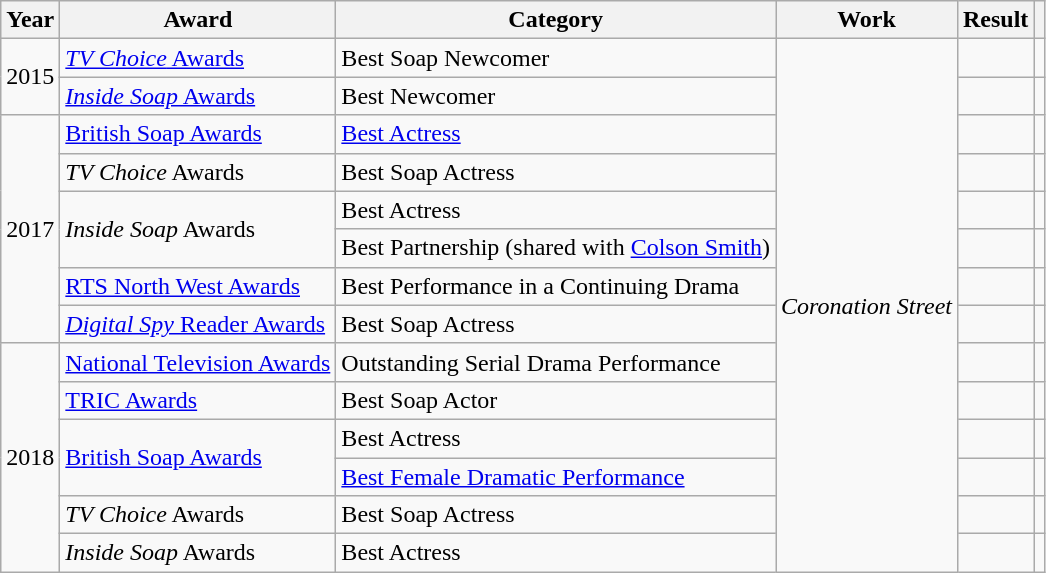<table class="wikitable plainrowheaders sortable">
<tr>
<th>Year</th>
<th>Award</th>
<th>Category</th>
<th>Work</th>
<th>Result</th>
<th class="unsortable"></th>
</tr>
<tr>
<td rowspan=2>2015</td>
<td><a href='#'><em>TV Choice</em> Awards</a></td>
<td>Best Soap Newcomer</td>
<td rowspan="14"><em>Coronation Street</em></td>
<td></td>
<td style="text-align:center;"></td>
</tr>
<tr>
<td><a href='#'><em>Inside Soap</em> Awards</a></td>
<td>Best Newcomer</td>
<td></td>
<td style="text-align:center;"></td>
</tr>
<tr>
<td rowspan=6>2017</td>
<td><a href='#'>British Soap Awards</a></td>
<td><a href='#'>Best Actress</a></td>
<td></td>
<td style="text-align:center;"></td>
</tr>
<tr>
<td><em>TV Choice</em> Awards</td>
<td>Best Soap Actress</td>
<td></td>
<td style="text-align:center;"></td>
</tr>
<tr>
<td rowspan=2><em>Inside Soap</em> Awards</td>
<td>Best Actress</td>
<td></td>
<td style="text-align:center;"></td>
</tr>
<tr>
<td>Best Partnership (shared with <a href='#'>Colson Smith</a>)</td>
<td></td>
<td style="text-align:center;"></td>
</tr>
<tr>
<td><a href='#'>RTS North West Awards</a></td>
<td>Best Performance in a Continuing Drama</td>
<td></td>
<td style="text-align:center;"></td>
</tr>
<tr>
<td><a href='#'><em>Digital Spy</em> Reader Awards</a></td>
<td>Best Soap Actress</td>
<td></td>
<td style="text-align:center;"></td>
</tr>
<tr>
<td rowspan=6>2018</td>
<td><a href='#'>National Television Awards</a></td>
<td>Outstanding Serial Drama Performance</td>
<td></td>
<td style="text-align:center;"></td>
</tr>
<tr>
<td><a href='#'>TRIC Awards</a></td>
<td>Best Soap Actor</td>
<td></td>
<td style="text-align:center;"></td>
</tr>
<tr>
<td rowspan=2><a href='#'>British Soap Awards</a></td>
<td>Best Actress</td>
<td></td>
<td style="text-align:center;"></td>
</tr>
<tr>
<td><a href='#'>Best Female Dramatic Performance</a></td>
<td></td>
<td style="text-align:center;"></td>
</tr>
<tr>
<td><em>TV Choice</em> Awards</td>
<td>Best Soap Actress</td>
<td></td>
<td style="text-align:center;"></td>
</tr>
<tr>
<td><em>Inside Soap</em> Awards</td>
<td>Best Actress</td>
<td></td>
<td style="text-align:center;"></td>
</tr>
</table>
